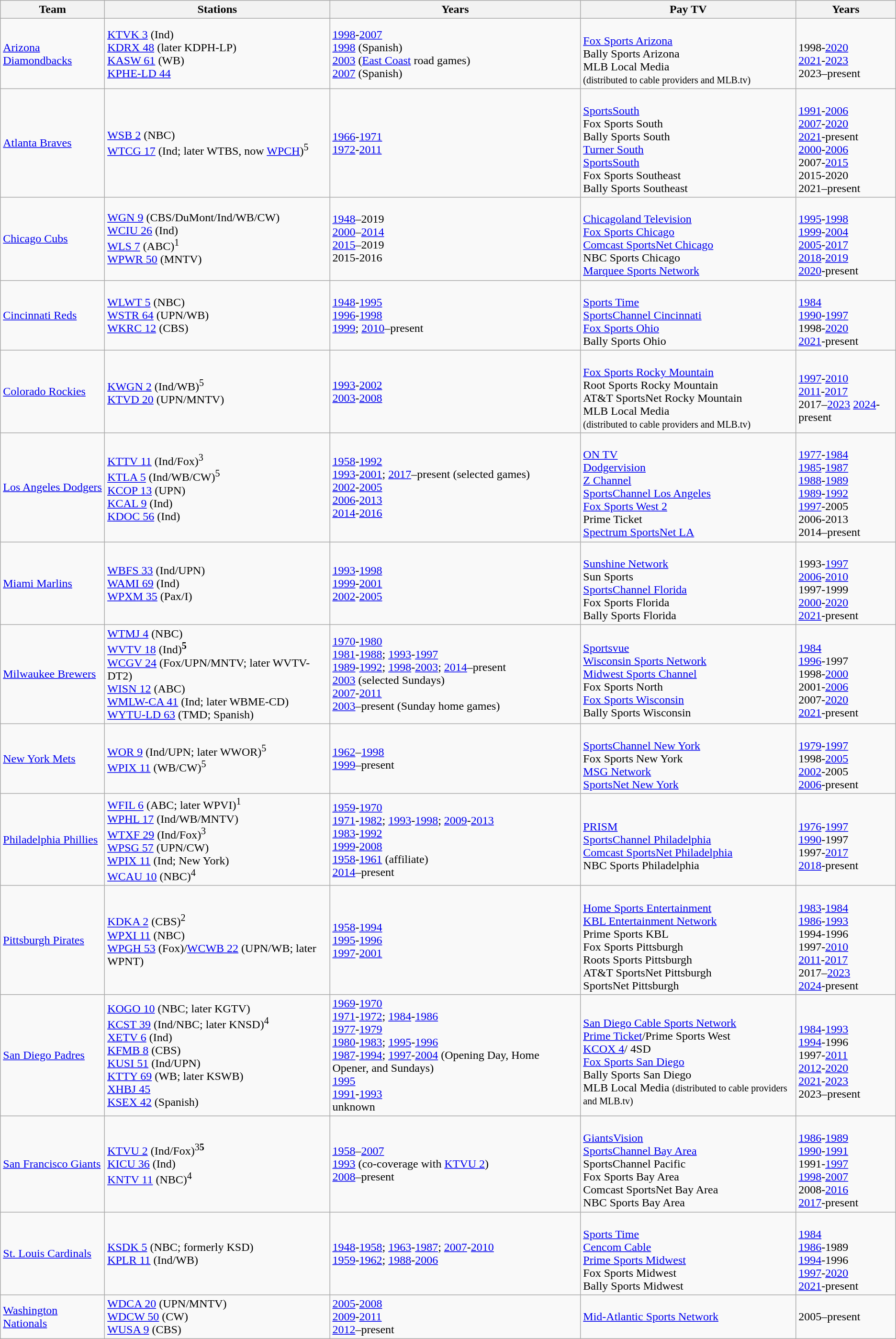<table class="wikitable">
<tr>
<th>Team</th>
<th>Stations</th>
<th>Years</th>
<th>Pay TV</th>
<th>Years</th>
</tr>
<tr>
<td><a href='#'>Arizona Diamondbacks</a></td>
<td><a href='#'>KTVK 3</a> (Ind)<br><a href='#'>KDRX 48</a> (later KDPH-LP)<br><a href='#'>KASW 61</a> (WB)<br><a href='#'>KPHE-LD 44</a></td>
<td><a href='#'>1998</a>-<a href='#'>2007</a><br><a href='#'>1998</a> (Spanish)<br><a href='#'>2003</a> (<a href='#'>East Coast</a> road games)<br><a href='#'>2007</a> (Spanish)</td>
<td><br><a href='#'>Fox Sports Arizona</a><br>
Bally Sports Arizona<br>
MLB Local Media<br><small>(distributed to cable providers and MLB.tv)</small></td>
<td><br>1998-<a href='#'>2020</a><br>
<a href='#'>2021</a>-<a href='#'>2023</a><br>
2023–present</td>
</tr>
<tr>
<td><a href='#'>Atlanta Braves</a></td>
<td><a href='#'>WSB 2</a> (NBC)<br><a href='#'>WTCG 17</a> (Ind; later WTBS, now <a href='#'>WPCH</a>)<sup>5</sup></td>
<td><a href='#'>1966</a>-<a href='#'>1971</a><br><a href='#'>1972</a>-<a href='#'>2011</a></td>
<td><br><a href='#'>SportsSouth</a><br>
Fox Sports South<br>
Bally Sports South<br>
<a href='#'>Turner South</a><br>
<a href='#'>SportsSouth</a><br>
Fox Sports Southeast<br>
Bally Sports Southeast</td>
<td><br><a href='#'>1991</a>-<a href='#'>2006</a><br>
<a href='#'>2007</a>-<a href='#'>2020</a><br>
<a href='#'>2021</a>-present<br>
<a href='#'>2000</a>-<a href='#'>2006</a><br>
2007-<a href='#'>2015</a><br>
2015-2020<br>
2021–present</td>
</tr>
<tr>
<td><a href='#'>Chicago Cubs</a></td>
<td><a href='#'>WGN 9</a> (CBS/DuMont/Ind/WB/CW)<br><a href='#'>WCIU 26</a> (Ind)<br><a href='#'>WLS 7</a> (ABC)<sup>1</sup><br><a href='#'>WPWR 50</a> (MNTV)</td>
<td><a href='#'>1948</a>–2019<br><a href='#'>2000</a>–<a href='#'>2014</a><br><a href='#'>2015</a>–2019<br>2015-2016</td>
<td><br><a href='#'>Chicagoland Television</a><br>
<a href='#'>Fox Sports Chicago</a><br>
<a href='#'>Comcast SportsNet Chicago</a><br>
NBC Sports Chicago<br>
<a href='#'>Marquee Sports Network</a></td>
<td><br><a href='#'>1995</a>-<a href='#'>1998</a><br>
<a href='#'>1999</a>-<a href='#'>2004</a><br>
<a href='#'>2005</a>-<a href='#'>2017</a><br>
<a href='#'>2018</a>-<a href='#'>2019</a><br>
<a href='#'>2020</a>-present</td>
</tr>
<tr>
<td><a href='#'>Cincinnati Reds</a></td>
<td><a href='#'>WLWT 5</a> (NBC)<br><a href='#'>WSTR 64</a> (UPN/WB)<br><a href='#'>WKRC 12</a> (CBS)</td>
<td><a href='#'>1948</a>-<a href='#'>1995</a><br><a href='#'>1996</a>-<a href='#'>1998</a><br><a href='#'>1999</a>; <a href='#'>2010</a>–present</td>
<td><br><a href='#'>Sports Time</a><br>
<a href='#'>SportsChannel Cincinnati</a><br>
<a href='#'>Fox Sports Ohio</a><br>
Bally Sports Ohio</td>
<td><br><a href='#'>1984</a><br>
<a href='#'>1990</a>-<a href='#'>1997</a><br>
1998-<a href='#'>2020</a><br>
<a href='#'>2021</a>-present</td>
</tr>
<tr>
<td><a href='#'>Colorado Rockies</a></td>
<td><a href='#'>KWGN 2</a> (Ind/WB)<sup>5</sup><br><a href='#'>KTVD 20</a> (UPN/MNTV)</td>
<td><a href='#'>1993</a>-<a href='#'>2002</a><br><a href='#'>2003</a>-<a href='#'>2008</a></td>
<td><br><a href='#'>Fox Sports Rocky Mountain</a><br>
Root Sports Rocky Mountain<br>
AT&T SportsNet Rocky Mountain<br>
MLB Local Media <br><small>(distributed to cable providers and MLB.tv)</small></td>
<td><br><a href='#'>1997</a>-<a href='#'>2010</a><br>
<a href='#'>2011</a>-<a href='#'>2017</a><br>
2017–<a href='#'>2023</a>
<a href='#'>2024</a>-present</td>
</tr>
<tr>
<td><a href='#'>Los Angeles Dodgers</a></td>
<td><a href='#'>KTTV 11</a> (Ind/Fox)<sup>3</sup><br><a href='#'>KTLA 5</a> (Ind/WB/CW)<sup>5</sup><br><a href='#'>KCOP 13</a> (UPN)<br><a href='#'>KCAL 9</a> (Ind)<br><a href='#'>KDOC 56</a> (Ind)</td>
<td><a href='#'>1958</a>-<a href='#'>1992</a><br><a href='#'>1993</a>-<a href='#'>2001</a>; <a href='#'>2017</a>–present (selected games)<br><a href='#'>2002</a>-<a href='#'>2005</a><br><a href='#'>2006</a>-<a href='#'>2013</a><br><a href='#'>2014</a>-<a href='#'>2016</a></td>
<td><br><a href='#'>ON TV</a><br>
<a href='#'>Dodgervision</a><br>
<a href='#'>Z Channel</a><br>
<a href='#'>SportsChannel Los Angeles</a><br>
<a href='#'>Fox Sports West 2</a><br>
Prime Ticket<br>
<a href='#'>Spectrum SportsNet LA</a></td>
<td><br><a href='#'>1977</a>-<a href='#'>1984</a><br>
<a href='#'>1985</a>-<a href='#'>1987</a><br>
<a href='#'>1988</a>-<a href='#'>1989</a><br>
<a href='#'>1989</a>-<a href='#'>1992</a><br>
<a href='#'>1997</a>-2005<br>
2006-2013<br>
2014–present</td>
</tr>
<tr>
<td><a href='#'>Miami Marlins</a></td>
<td><a href='#'>WBFS 33</a> (Ind/UPN)<br><a href='#'>WAMI 69</a> (Ind)<br><a href='#'>WPXM 35</a> (Pax/I)</td>
<td><a href='#'>1993</a>-<a href='#'>1998</a><br><a href='#'>1999</a>-<a href='#'>2001</a><br><a href='#'>2002</a>-<a href='#'>2005</a></td>
<td><br><a href='#'>Sunshine Network</a><br>
Sun Sports<br>
<a href='#'>SportsChannel Florida</a><br>
Fox Sports Florida<br>
Bally Sports Florida</td>
<td><br>1993-<a href='#'>1997</a><br>
<a href='#'>2006</a>-<a href='#'>2010</a><br>
1997-1999<br>
<a href='#'>2000</a>-<a href='#'>2020</a><br>
<a href='#'>2021</a>-present</td>
</tr>
<tr>
<td><a href='#'>Milwaukee Brewers</a></td>
<td><a href='#'>WTMJ 4</a> (NBC)<br><a href='#'>WVTV 18</a> (Ind)<sup><strong>5</strong></sup><br><a href='#'>WCGV 24</a> (Fox/UPN/MNTV; later WVTV-DT2)<br><a href='#'>WISN 12</a> (ABC)<br><a href='#'>WMLW-CA 41</a> (Ind; later WBME-CD)<br><a href='#'>WYTU-LD 63</a> (TMD; Spanish)</td>
<td><a href='#'>1970</a>-<a href='#'>1980</a><br><a href='#'>1981</a>-<a href='#'>1988</a>; <a href='#'>1993</a>-<a href='#'>1997</a><br><a href='#'>1989</a>-<a href='#'>1992</a>; <a href='#'>1998</a>-<a href='#'>2003</a>; <a href='#'>2014</a>–present<br><a href='#'>2003</a> (selected Sundays)<br><a href='#'>2007</a>-<a href='#'>2011</a><br><a href='#'>2003</a>–present (Sunday home games)</td>
<td><br><a href='#'>Sportsvue</a><br>
<a href='#'>Wisconsin Sports Network</a><br>
<a href='#'>Midwest Sports Channel</a><br>
Fox Sports North<br>
<a href='#'>Fox Sports Wisconsin</a><br>
Bally Sports Wisconsin</td>
<td><br><a href='#'>1984</a><br>
<a href='#'>1996</a>-1997<br>
1998-<a href='#'>2000</a><br>
2001-<a href='#'>2006</a><br>
2007-<a href='#'>2020</a><br>
<a href='#'>2021</a>-present</td>
</tr>
<tr>
<td><a href='#'>New York Mets</a></td>
<td><a href='#'>WOR 9</a> (Ind/UPN; later WWOR)<sup>5</sup><br><a href='#'>WPIX 11</a> (WB/CW)<sup>5</sup></td>
<td><a href='#'>1962</a>–<a href='#'>1998</a><br><a href='#'>1999</a>–present</td>
<td><br><a href='#'>SportsChannel New York</a><br>
Fox Sports New York<br>
<a href='#'>MSG Network</a><br>
<a href='#'>SportsNet New York</a></td>
<td><br><a href='#'>1979</a>-<a href='#'>1997</a><br>
1998-<a href='#'>2005</a><br>
<a href='#'>2002</a>-2005<br>
<a href='#'>2006</a>-present</td>
</tr>
<tr>
<td><a href='#'>Philadelphia Phillies</a></td>
<td><a href='#'>WFIL 6</a> (ABC; later WPVI)<sup>1</sup><br><a href='#'>WPHL 17</a> (Ind/WB/MNTV)<br><a href='#'>WTXF 29</a> (Ind/Fox)<sup>3</sup><br><a href='#'>WPSG 57</a> (UPN/CW)<br><a href='#'>WPIX 11</a> (Ind; New York)<br><a href='#'>WCAU 10</a> (NBC)<sup>4</sup></td>
<td><a href='#'>1959</a>-<a href='#'>1970</a><br><a href='#'>1971</a>-<a href='#'>1982</a>; <a href='#'>1993</a>-<a href='#'>1998</a>; <a href='#'>2009</a>-<a href='#'>2013</a><br><a href='#'>1983</a>-<a href='#'>1992</a><br><a href='#'>1999</a>-<a href='#'>2008</a><br><a href='#'>1958</a>-<a href='#'>1961</a> (affiliate)<br><a href='#'>2014</a>–present</td>
<td><br><a href='#'>PRISM</a><br>
<a href='#'>SportsChannel Philadelphia</a><br>
<a href='#'>Comcast SportsNet Philadelphia</a><br>
NBC Sports Philadelphia</td>
<td><br><a href='#'>1976</a>-<a href='#'>1997</a><br>
<a href='#'>1990</a>-1997<br>
1997-<a href='#'>2017</a><br>
<a href='#'>2018</a>-present</td>
</tr>
<tr>
<td><a href='#'>Pittsburgh Pirates</a></td>
<td><a href='#'>KDKA 2</a> (CBS)<sup>2</sup><br><a href='#'>WPXI 11</a> (NBC)<br><a href='#'>WPGH 53</a> (Fox)/<a href='#'>WCWB 22</a> (UPN/WB; later WPNT)</td>
<td><a href='#'>1958</a>-<a href='#'>1994</a><br><a href='#'>1995</a>-<a href='#'>1996</a><br><a href='#'>1997</a>-<a href='#'>2001</a></td>
<td><br><a href='#'>Home Sports Entertainment</a><br>
<a href='#'>KBL Entertainment Network</a><br>
Prime Sports KBL<br>
Fox Sports Pittsburgh<br>
Roots Sports Pittsburgh<br>
AT&T SportsNet Pittsburgh<br>
SportsNet Pittsburgh</td>
<td><br><a href='#'>1983</a>-<a href='#'>1984</a><br>
<a href='#'>1986</a>-<a href='#'>1993</a><br>
1994-1996<br>
1997-<a href='#'>2010</a><br>
<a href='#'>2011</a>-<a href='#'>2017</a><br>
2017–<a href='#'>2023</a><br>
<a href='#'>2024</a>-present</td>
</tr>
<tr>
<td><a href='#'>San Diego Padres</a></td>
<td><a href='#'>KOGO 10</a> (NBC; later KGTV)<br><a href='#'>KCST 39</a> (Ind/NBC; later KNSD)<sup>4</sup><br><a href='#'>XETV 6</a> (Ind)<br><a href='#'>KFMB 8</a> (CBS)<br><a href='#'>KUSI 51</a> (Ind/UPN)<br><a href='#'>KTTY 69</a> (WB; later KSWB)<br><a href='#'>XHBJ 45</a><br><a href='#'>KSEX 42</a> (Spanish)</td>
<td><a href='#'>1969</a>-<a href='#'>1970</a><br><a href='#'>1971</a>-<a href='#'>1972</a>; <a href='#'>1984</a>-<a href='#'>1986</a><br><a href='#'>1977</a>-<a href='#'>1979</a><br><a href='#'>1980</a>-<a href='#'>1983</a>; <a href='#'>1995</a>-<a href='#'>1996</a><br><a href='#'>1987</a>-<a href='#'>1994</a>; <a href='#'>1997</a>-<a href='#'>2004</a> (Opening Day, Home Opener, and Sundays)<br><a href='#'>1995</a><br><a href='#'>1991</a>-<a href='#'>1993</a><br>unknown</td>
<td><br><a href='#'>San Diego Cable Sports Network</a><br>
<a href='#'>Prime Ticket</a>/Prime Sports West<br>
<a href='#'>KCOX 4</a>/ 4SD<br>
<a href='#'>Fox Sports San Diego</a><br>
Bally Sports San Diego<br>
MLB Local Media <small>(distributed to cable providers and MLB.tv)</small></td>
<td><br><a href='#'>1984</a>-<a href='#'>1993</a><br>
<a href='#'>1994</a>-1996<br>
1997-<a href='#'>2011</a><br>
<a href='#'>2012</a>-<a href='#'>2020</a><br>
<a href='#'>2021</a>-<a href='#'>2023</a><br>
2023–present</td>
</tr>
<tr>
<td><a href='#'>San Francisco Giants</a></td>
<td><a href='#'>KTVU 2</a> (Ind/Fox)<sup>3<strong>5</strong></sup><br><a href='#'>KICU 36</a> (Ind)<br><a href='#'>KNTV 11</a> (NBC)<sup>4</sup></td>
<td><a href='#'>1958</a>–<a href='#'>2007</a><br><a href='#'>1993</a> (co-coverage with <a href='#'>KTVU 2</a>)<br><a href='#'>2008</a>–present</td>
<td><br><a href='#'>GiantsVision</a><br>
<a href='#'>SportsChannel Bay Area</a><br>
SportsChannel Pacific<br>
Fox Sports Bay Area<br>
Comcast SportsNet Bay Area<br>
NBC Sports Bay Area</td>
<td><br><a href='#'>1986</a>-<a href='#'>1989</a><br>
<a href='#'>1990</a>-<a href='#'>1991</a><br>
1991-<a href='#'>1997</a><br>
<a href='#'>1998</a>-<a href='#'>2007</a><br>
2008-<a href='#'>2016</a><br>
<a href='#'>2017</a>-present</td>
</tr>
<tr>
<td><a href='#'>St. Louis Cardinals</a></td>
<td><a href='#'>KSDK 5</a> (NBC; formerly KSD)<br><a href='#'>KPLR 11</a> (Ind/WB)</td>
<td><a href='#'>1948</a>-<a href='#'>1958</a>; <a href='#'>1963</a>-<a href='#'>1987</a>; <a href='#'>2007</a>-<a href='#'>2010</a><br><a href='#'>1959</a>-<a href='#'>1962</a>; <a href='#'>1988</a>-<a href='#'>2006</a></td>
<td><br><a href='#'>Sports Time</a><br>
<a href='#'>Cencom Cable</a><br>
<a href='#'>Prime Sports Midwest</a><br>
Fox Sports Midwest<br>
Bally Sports Midwest</td>
<td><br><a href='#'>1984</a><br>
<a href='#'>1986</a>-1989<br>
<a href='#'>1994</a>-1996<br>
<a href='#'>1997</a>-<a href='#'>2020</a><br>
<a href='#'>2021</a>-present</td>
</tr>
<tr>
<td><a href='#'>Washington Nationals</a></td>
<td><a href='#'>WDCA 20</a> (UPN/MNTV)<br><a href='#'>WDCW 50</a> (CW)<br><a href='#'>WUSA 9</a> (CBS)</td>
<td><a href='#'>2005</a>-<a href='#'>2008</a><br><a href='#'>2009</a>-<a href='#'>2011</a><br><a href='#'>2012</a>–present</td>
<td><a href='#'>Mid-Atlantic Sports Network</a></td>
<td>2005–present</td>
</tr>
</table>
